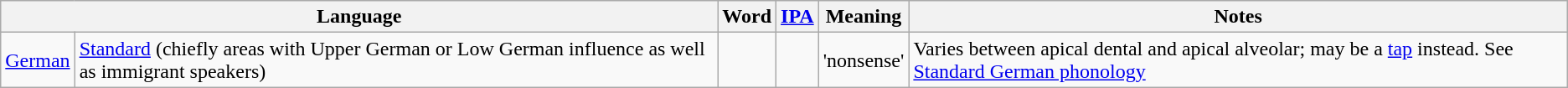<table class="wikitable">
<tr>
<th colspan="2">Language</th>
<th>Word</th>
<th><a href='#'>IPA</a></th>
<th>Meaning</th>
<th>Notes</th>
</tr>
<tr>
<td><a href='#'>German</a></td>
<td><a href='#'>Standard</a>  (chiefly areas with Upper German or Low German influence as well as immigrant speakers)</td>
<td></td>
<td></td>
<td>'nonsense'</td>
<td>Varies between apical dental and apical alveolar; may be a <a href='#'>tap</a> instead. See <a href='#'>Standard German phonology</a></td>
</tr>
</table>
